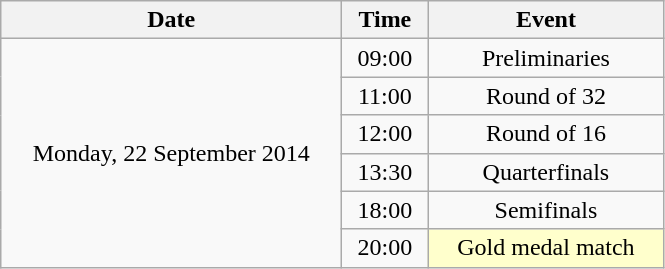<table class = "wikitable" style="text-align:center;">
<tr>
<th width=220>Date</th>
<th width=50>Time</th>
<th width=150>Event</th>
</tr>
<tr>
<td rowspan=6>Monday, 22 September 2014</td>
<td>09:00</td>
<td>Preliminaries</td>
</tr>
<tr>
<td>11:00</td>
<td>Round of 32</td>
</tr>
<tr>
<td>12:00</td>
<td>Round of 16</td>
</tr>
<tr>
<td>13:30</td>
<td>Quarterfinals</td>
</tr>
<tr>
<td>18:00</td>
<td>Semifinals</td>
</tr>
<tr>
<td>20:00</td>
<td bgcolor=ffffcc>Gold medal match</td>
</tr>
</table>
